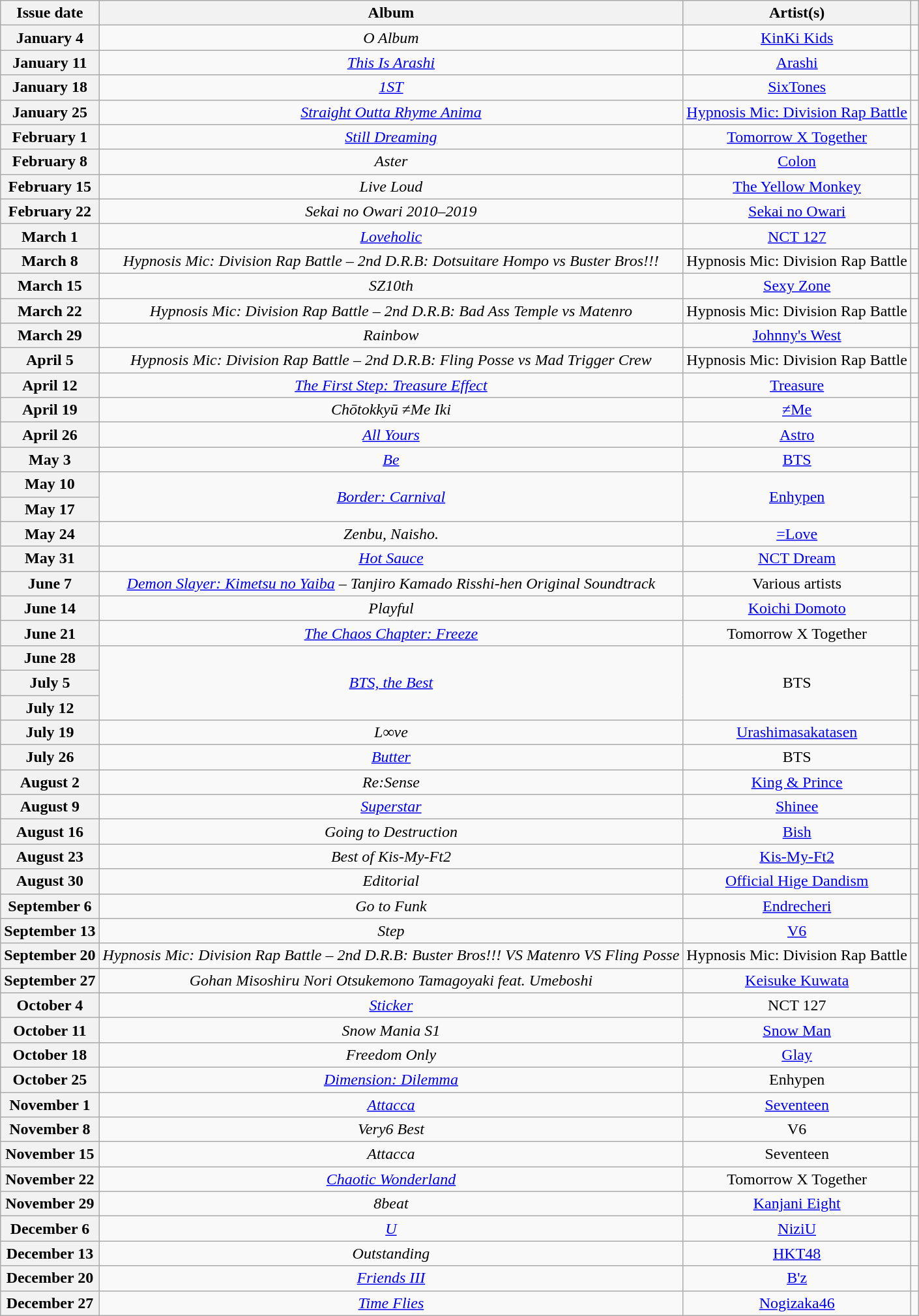<table class="wikitable plainrowheaders" style="text-align:center;">
<tr>
<th>Issue date</th>
<th>Album</th>
<th>Artist(s)</th>
<th></th>
</tr>
<tr>
<th scope="row">January 4</th>
<td><em>O Album</em></td>
<td><a href='#'>KinKi Kids</a></td>
<td></td>
</tr>
<tr>
<th scope="row">January 11</th>
<td><em><a href='#'>This Is Arashi</a></em></td>
<td><a href='#'>Arashi</a></td>
<td></td>
</tr>
<tr>
<th scope="row">January 18</th>
<td><em><a href='#'>1ST</a></em></td>
<td><a href='#'>SixTones</a></td>
<td></td>
</tr>
<tr>
<th scope="row">January 25</th>
<td><em><a href='#'>Straight Outta Rhyme Anima</a></em></td>
<td><a href='#'>Hypnosis Mic: Division Rap Battle</a></td>
<td></td>
</tr>
<tr>
<th scope="row">February 1</th>
<td><em><a href='#'>Still Dreaming</a></em></td>
<td><a href='#'>Tomorrow X Together</a></td>
<td></td>
</tr>
<tr>
<th scope="row">February 8</th>
<td><em>Aster</em></td>
<td><a href='#'>Colon</a></td>
<td></td>
</tr>
<tr>
<th scope="row">February 15</th>
<td><em>Live Loud</em></td>
<td><a href='#'>The Yellow Monkey</a></td>
<td></td>
</tr>
<tr>
<th scope="row">February 22</th>
<td><em>Sekai no Owari 2010–2019</em></td>
<td><a href='#'>Sekai no Owari</a></td>
<td></td>
</tr>
<tr>
<th scope="row">March 1</th>
<td><em><a href='#'>Loveholic</a></em></td>
<td><a href='#'>NCT 127</a></td>
<td></td>
</tr>
<tr>
<th scope="row">March 8</th>
<td><em>Hypnosis Mic: Division Rap Battle – 2nd D.R.B: Dotsuitare Hompo vs Buster Bros!!!</em></td>
<td>Hypnosis Mic: Division Rap Battle</td>
<td></td>
</tr>
<tr>
<th scope="row">March 15</th>
<td><em>SZ10th</em></td>
<td><a href='#'>Sexy Zone</a></td>
<td></td>
</tr>
<tr>
<th scope="row">March 22</th>
<td><em>Hypnosis Mic: Division Rap Battle – 2nd D.R.B: Bad Ass Temple vs Matenro</em></td>
<td>Hypnosis Mic: Division Rap Battle</td>
<td></td>
</tr>
<tr>
<th scope="row">March 29</th>
<td><em>Rainbow</em></td>
<td><a href='#'>Johnny's West</a></td>
<td></td>
</tr>
<tr>
<th scope="row">April 5</th>
<td><em>Hypnosis Mic: Division Rap Battle – 2nd D.R.B: Fling Posse vs Mad Trigger Crew</em></td>
<td>Hypnosis Mic: Division Rap Battle</td>
<td></td>
</tr>
<tr>
<th scope="row">April 12</th>
<td><em><a href='#'>The First Step: Treasure Effect</a></em></td>
<td><a href='#'>Treasure</a></td>
<td></td>
</tr>
<tr>
<th scope="row">April 19</th>
<td><em>Chōtokkyū ≠Me Iki</em></td>
<td><a href='#'>≠Me</a></td>
<td></td>
</tr>
<tr>
<th scope="row">April 26</th>
<td><em><a href='#'>All Yours</a></em></td>
<td><a href='#'>Astro</a></td>
<td></td>
</tr>
<tr>
<th scope="row">May 3</th>
<td><em><a href='#'>Be</a></em></td>
<td><a href='#'>BTS</a></td>
<td></td>
</tr>
<tr>
<th scope="row">May 10</th>
<td rowspan="2"><em><a href='#'>Border: Carnival</a></em></td>
<td rowspan="2"><a href='#'>Enhypen</a></td>
<td></td>
</tr>
<tr>
<th scope="row">May 17</th>
<td></td>
</tr>
<tr>
<th scope="row">May 24</th>
<td><em>Zenbu, Naisho.</em></td>
<td><a href='#'>=Love</a></td>
<td></td>
</tr>
<tr>
<th scope="row">May 31</th>
<td><em><a href='#'>Hot Sauce</a></em></td>
<td><a href='#'>NCT Dream</a></td>
<td></td>
</tr>
<tr>
<th scope="row">June 7</th>
<td><em><a href='#'>Demon Slayer: Kimetsu no Yaiba</a> – Tanjiro Kamado Risshi-hen Original Soundtrack</em></td>
<td>Various artists</td>
<td></td>
</tr>
<tr>
<th scope="row">June 14</th>
<td><em>Playful</em></td>
<td><a href='#'>Koichi Domoto</a></td>
<td></td>
</tr>
<tr>
<th scope="row">June 21</th>
<td><em><a href='#'>The Chaos Chapter: Freeze</a></em></td>
<td>Tomorrow X Together</td>
<td></td>
</tr>
<tr>
<th scope="row">June 28</th>
<td rowspan="3"><em><a href='#'>BTS, the Best</a></em></td>
<td rowspan="3">BTS</td>
<td></td>
</tr>
<tr>
<th scope="row">July 5</th>
<td></td>
</tr>
<tr>
<th scope="row">July 12</th>
<td></td>
</tr>
<tr>
<th scope="row">July 19</th>
<td><em>L∞ve</em></td>
<td><a href='#'>Urashimasakatasen</a></td>
<td></td>
</tr>
<tr>
<th scope="row">July 26</th>
<td><em><a href='#'>Butter</a></em></td>
<td>BTS</td>
<td></td>
</tr>
<tr>
<th scope="row">August 2</th>
<td><em>Re:Sense</em></td>
<td><a href='#'>King & Prince</a></td>
<td></td>
</tr>
<tr>
<th scope="row">August 9</th>
<td><em><a href='#'>Superstar</a></em></td>
<td><a href='#'>Shinee</a></td>
<td></td>
</tr>
<tr>
<th scope="row">August 16</th>
<td><em>Going to Destruction</em></td>
<td><a href='#'>Bish</a></td>
<td></td>
</tr>
<tr>
<th scope="row">August 23</th>
<td><em>Best of Kis-My-Ft2</em></td>
<td><a href='#'>Kis-My-Ft2</a></td>
<td></td>
</tr>
<tr>
<th scope="row">August 30</th>
<td><em>Editorial</em></td>
<td><a href='#'>Official Hige Dandism</a></td>
<td></td>
</tr>
<tr>
<th scope="row">September 6</th>
<td><em>Go to Funk</em></td>
<td><a href='#'>Endrecheri</a></td>
<td></td>
</tr>
<tr>
<th scope="row">September 13</th>
<td><em>Step</em></td>
<td><a href='#'>V6</a></td>
<td></td>
</tr>
<tr>
<th scope="row">September 20</th>
<td><em>Hypnosis Mic: Division Rap Battle – 2nd D.R.B: Buster Bros!!! VS Matenro VS Fling Posse</em></td>
<td>Hypnosis Mic: Division Rap Battle</td>
<td></td>
</tr>
<tr>
<th scope="row">September 27</th>
<td><em>Gohan Misoshiru Nori Otsukemono Tamagoyaki feat. Umeboshi</em></td>
<td><a href='#'>Keisuke Kuwata</a></td>
<td></td>
</tr>
<tr>
<th scope="row">October 4</th>
<td><em><a href='#'>Sticker</a></em></td>
<td>NCT 127</td>
<td></td>
</tr>
<tr>
<th scope="row">October 11</th>
<td><em>Snow Mania S1</em></td>
<td><a href='#'>Snow Man</a></td>
<td></td>
</tr>
<tr>
<th scope="row">October 18</th>
<td><em>Freedom Only</em></td>
<td><a href='#'>Glay</a></td>
<td></td>
</tr>
<tr>
<th scope="row">October 25</th>
<td><em><a href='#'>Dimension: Dilemma</a></em></td>
<td>Enhypen</td>
<td></td>
</tr>
<tr>
<th scope="row">November 1</th>
<td><em><a href='#'>Attacca</a></em></td>
<td><a href='#'>Seventeen</a></td>
<td></td>
</tr>
<tr>
<th scope="row">November 8</th>
<td><em>Very6 Best</em></td>
<td>V6</td>
<td></td>
</tr>
<tr>
<th scope="row">November 15</th>
<td><em>Attacca</em></td>
<td>Seventeen</td>
<td></td>
</tr>
<tr>
<th scope="row">November 22</th>
<td><em><a href='#'>Chaotic Wonderland</a></em></td>
<td>Tomorrow X Together</td>
<td></td>
</tr>
<tr>
<th scope="row">November 29</th>
<td><em>8beat</em></td>
<td><a href='#'>Kanjani Eight</a></td>
<td></td>
</tr>
<tr>
<th scope="row">December 6</th>
<td><em><a href='#'>U</a></em></td>
<td><a href='#'>NiziU</a></td>
<td></td>
</tr>
<tr>
<th scope="row">December 13</th>
<td><em>Outstanding</em></td>
<td><a href='#'>HKT48</a></td>
<td></td>
</tr>
<tr>
<th scope="row">December 20</th>
<td><em><a href='#'>Friends III</a></em></td>
<td><a href='#'>B'z</a></td>
<td></td>
</tr>
<tr>
<th scope="row">December 27</th>
<td><em><a href='#'>Time Flies</a></em></td>
<td><a href='#'>Nogizaka46</a></td>
<td></td>
</tr>
</table>
